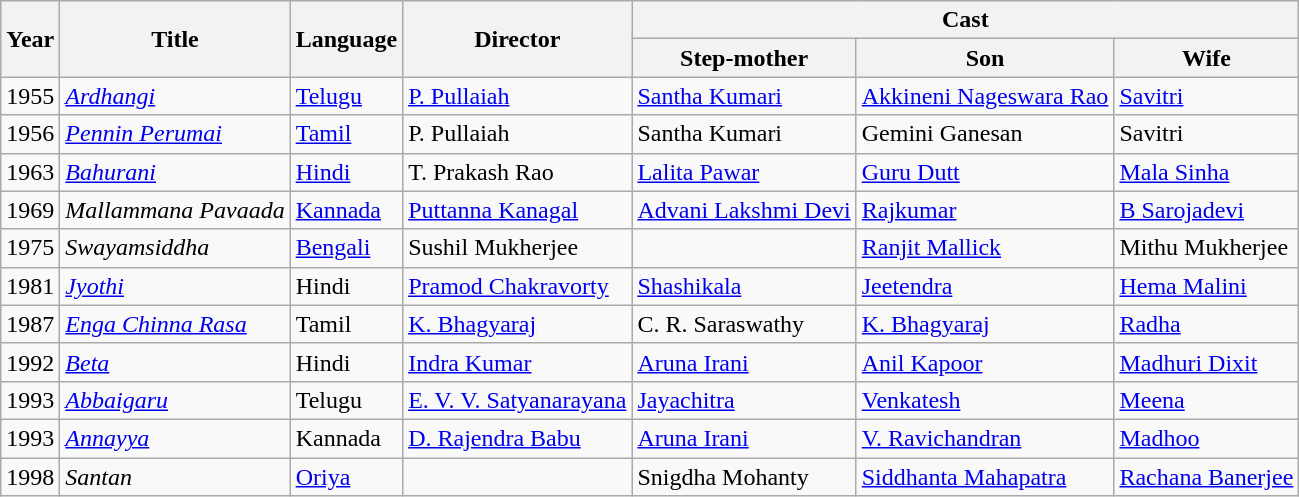<table class=wikitable>
<tr>
<th rowspan=2>Year</th>
<th rowspan=2>Title</th>
<th rowspan=2>Language</th>
<th rowspan=2>Director</th>
<th colspan=3>Cast</th>
</tr>
<tr>
<th>Step-mother</th>
<th>Son</th>
<th>Wife</th>
</tr>
<tr>
<td>1955</td>
<td><em><a href='#'>Ardhangi</a></em></td>
<td><a href='#'>Telugu</a></td>
<td><a href='#'>P. Pullaiah</a></td>
<td><a href='#'>Santha Kumari</a></td>
<td><a href='#'>Akkineni Nageswara Rao</a></td>
<td><a href='#'>Savitri</a></td>
</tr>
<tr>
<td>1956</td>
<td><em><a href='#'>Pennin Perumai</a></em></td>
<td><a href='#'>Tamil</a></td>
<td>P. Pullaiah</td>
<td>Santha Kumari</td>
<td>Gemini Ganesan</td>
<td>Savitri</td>
</tr>
<tr>
<td>1963</td>
<td><em><a href='#'>Bahurani</a></em></td>
<td><a href='#'>Hindi</a></td>
<td>T. Prakash Rao</td>
<td><a href='#'>Lalita Pawar</a></td>
<td><a href='#'>Guru Dutt</a></td>
<td><a href='#'>Mala Sinha</a></td>
</tr>
<tr>
<td>1969</td>
<td><em>Mallammana Pavaada</em></td>
<td><a href='#'>Kannada</a></td>
<td><a href='#'>Puttanna Kanagal</a></td>
<td><a href='#'>Advani Lakshmi Devi</a></td>
<td><a href='#'>Rajkumar</a></td>
<td><a href='#'>B Sarojadevi</a></td>
</tr>
<tr>
<td>1975</td>
<td><em>Swayamsiddha</em></td>
<td><a href='#'>Bengali</a></td>
<td>Sushil Mukherjee</td>
<td></td>
<td><a href='#'>Ranjit Mallick</a></td>
<td>Mithu Mukherjee</td>
</tr>
<tr>
<td>1981</td>
<td><em><a href='#'>Jyothi</a></em></td>
<td>Hindi</td>
<td><a href='#'>Pramod Chakravorty</a></td>
<td><a href='#'>Shashikala</a></td>
<td><a href='#'>Jeetendra</a></td>
<td><a href='#'>Hema Malini</a></td>
</tr>
<tr>
<td>1987</td>
<td><em><a href='#'>Enga Chinna Rasa</a></em></td>
<td>Tamil</td>
<td><a href='#'>K. Bhagyaraj</a></td>
<td>C. R. Saraswathy</td>
<td><a href='#'>K. Bhagyaraj</a></td>
<td><a href='#'>Radha</a></td>
</tr>
<tr>
<td>1992</td>
<td><em><a href='#'>Beta</a></em></td>
<td>Hindi</td>
<td><a href='#'>Indra Kumar</a></td>
<td><a href='#'>Aruna Irani</a></td>
<td><a href='#'>Anil Kapoor</a></td>
<td><a href='#'>Madhuri Dixit</a></td>
</tr>
<tr>
<td>1993</td>
<td><em><a href='#'>Abbaigaru</a></em></td>
<td>Telugu</td>
<td><a href='#'>E. V. V. Satyanarayana</a></td>
<td><a href='#'>Jayachitra</a></td>
<td><a href='#'>Venkatesh</a></td>
<td><a href='#'>Meena</a></td>
</tr>
<tr>
<td>1993</td>
<td><em><a href='#'>Annayya</a></em></td>
<td>Kannada</td>
<td><a href='#'>D. Rajendra Babu</a></td>
<td><a href='#'>Aruna Irani</a></td>
<td><a href='#'>V. Ravichandran</a></td>
<td><a href='#'>Madhoo</a></td>
</tr>
<tr>
<td>1998</td>
<td><em>Santan</em></td>
<td><a href='#'>Oriya</a></td>
<td></td>
<td>Snigdha Mohanty</td>
<td><a href='#'>Siddhanta Mahapatra</a></td>
<td><a href='#'>Rachana Banerjee</a></td>
</tr>
</table>
